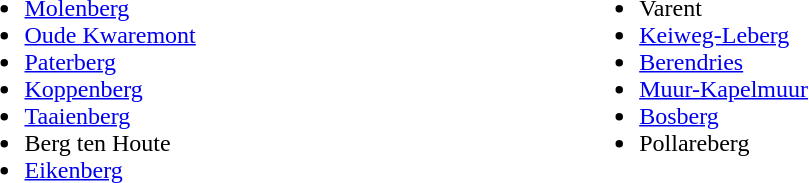<table width=65%>
<tr>
<td valign=top align=left width=25%><br><ul><li><a href='#'>Molenberg</a></li><li><a href='#'>Oude Kwaremont</a></li><li><a href='#'>Paterberg</a></li><li><a href='#'>Koppenberg</a></li><li><a href='#'>Taaienberg</a></li><li>Berg ten Houte</li><li><a href='#'>Eikenberg</a></li></ul></td>
<td valign=top align=left width=25%><br><ul><li>Varent</li><li><a href='#'>Keiweg-Leberg</a></li><li><a href='#'>Berendries</a></li><li><a href='#'>Muur-Kapelmuur</a></li><li><a href='#'>Bosberg</a></li><li>Pollareberg</li></ul></td>
</tr>
</table>
